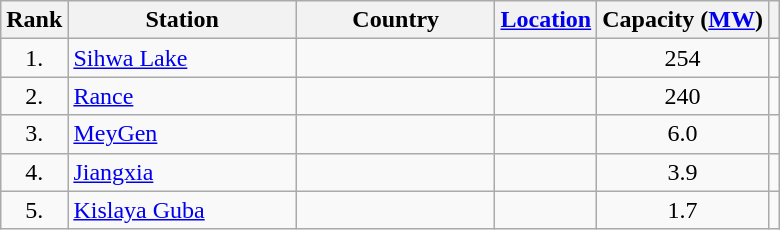<table class="wikitable">
<tr>
<th>Rank</th>
<th style="width:145px;">Station</th>
<th width=125>Country</th>
<th><a href='#'>Location</a></th>
<th>Capacity (<a href='#'>MW</a>)</th>
<th></th>
</tr>
<tr>
<td align=center>1.</td>
<td><a href='#'>Sihwa Lake</a></td>
<td></td>
<td></td>
<td align=center>254</td>
<td></td>
</tr>
<tr>
<td align=center>2.</td>
<td><a href='#'>Rance</a></td>
<td></td>
<td></td>
<td align=center>240</td>
<td></td>
</tr>
<tr>
<td align=center>3.</td>
<td><a href='#'>MeyGen</a></td>
<td></td>
<td></td>
<td align=center>6.0</td>
<td></td>
</tr>
<tr>
<td align=center>4.</td>
<td><a href='#'>Jiangxia</a></td>
<td></td>
<td></td>
<td align=center>3.9</td>
<td></td>
</tr>
<tr>
<td align=center>5.</td>
<td><a href='#'>Kislaya Guba</a></td>
<td></td>
<td></td>
<td align=center>1.7</td>
<td></td>
</tr>
</table>
